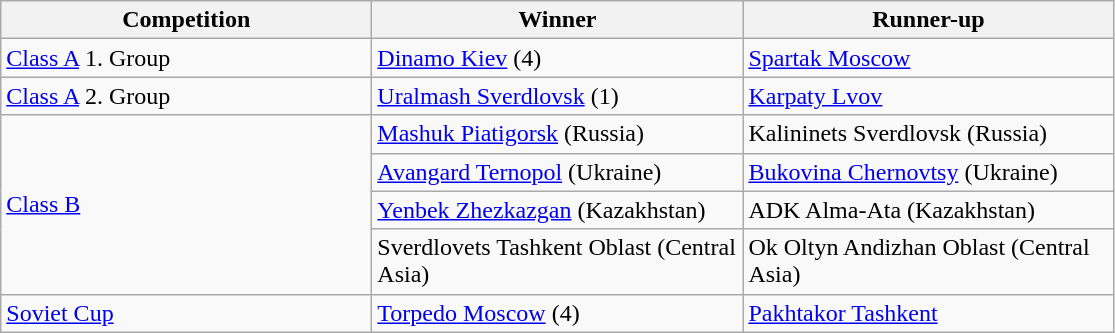<table class="wikitable">
<tr>
<th style="width:15em">Competition</th>
<th style="width:15em">Winner</th>
<th style="width:15em">Runner-up</th>
</tr>
<tr>
<td><a href='#'>Class A</a> 1. Group</td>
<td><a href='#'>Dinamo Kiev</a> (4)</td>
<td><a href='#'>Spartak Moscow</a></td>
</tr>
<tr>
<td><a href='#'>Class A</a> 2. Group</td>
<td><a href='#'>Uralmash Sverdlovsk</a> (1)</td>
<td><a href='#'>Karpaty Lvov</a></td>
</tr>
<tr>
<td rowspan=4><a href='#'>Class B</a></td>
<td><a href='#'>Mashuk Piatigorsk</a> (Russia)</td>
<td>Kalininets Sverdlovsk (Russia)</td>
</tr>
<tr>
<td><a href='#'>Avangard Ternopol</a> (Ukraine)</td>
<td><a href='#'>Bukovina Chernovtsy</a> (Ukraine)</td>
</tr>
<tr>
<td><a href='#'>Yenbek Zhezkazgan</a> (Kazakhstan)</td>
<td>ADK Alma-Ata (Kazakhstan)</td>
</tr>
<tr>
<td>Sverdlovets Tashkent Oblast (Central Asia)</td>
<td>Ok Oltyn Andizhan Oblast (Central Asia)</td>
</tr>
<tr>
<td><a href='#'>Soviet Cup</a></td>
<td><a href='#'>Torpedo Moscow</a> (4)</td>
<td><a href='#'>Pakhtakor Tashkent</a></td>
</tr>
</table>
